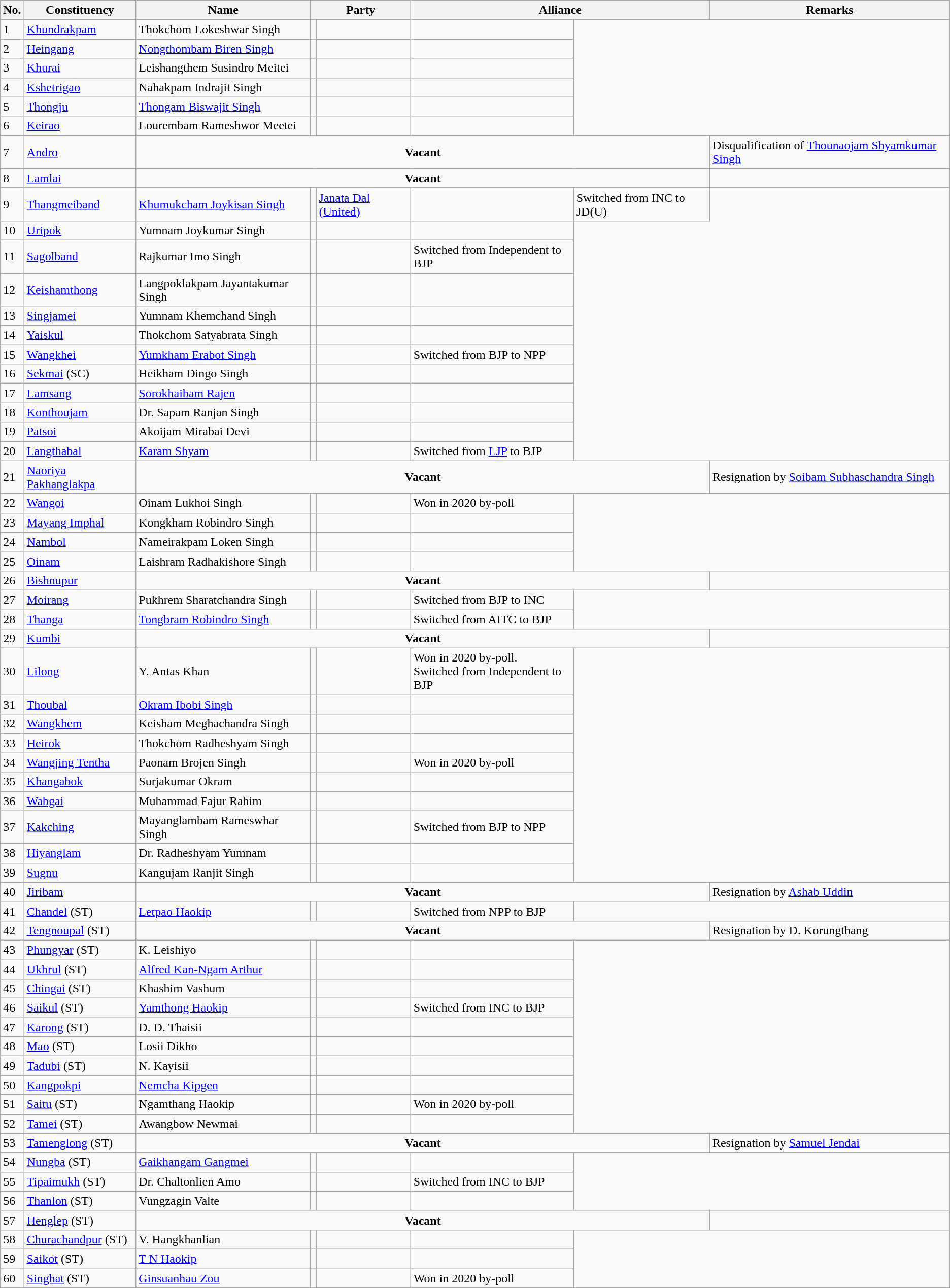<table class="wikitable sortable">
<tr>
<th>No.</th>
<th>Constituency</th>
<th>Name</th>
<th colspan="2">Party</th>
<th colspan="2">Alliance</th>
<th>Remarks</th>
</tr>
<tr>
<td>1</td>
<td><a href='#'>Khundrakpam</a></td>
<td>Thokchom Lokeshwar Singh</td>
<td></td>
<td></td>
<td></td>
</tr>
<tr>
<td>2</td>
<td><a href='#'>Heingang</a></td>
<td><a href='#'>Nongthombam Biren Singh</a></td>
<td></td>
<td></td>
<td></td>
</tr>
<tr>
<td>3</td>
<td><a href='#'>Khurai</a></td>
<td>Leishangthem Susindro Meitei</td>
<td></td>
<td></td>
<td></td>
</tr>
<tr>
<td>4</td>
<td><a href='#'>Kshetrigao</a></td>
<td>Nahakpam Indrajit Singh</td>
<td></td>
<td></td>
<td></td>
</tr>
<tr>
<td>5</td>
<td><a href='#'>Thongju</a></td>
<td><a href='#'>Thongam Biswajit Singh</a></td>
<td></td>
<td></td>
<td></td>
</tr>
<tr>
<td>6</td>
<td><a href='#'>Keirao</a></td>
<td>Lourembam Rameshwor Meetei</td>
<td></td>
<td></td>
<td></td>
</tr>
<tr>
<td>7</td>
<td><a href='#'>Andro</a></td>
<td colspan="5" align="center"><strong>Vacant</strong></td>
<td>Disqualification of <a href='#'>Thounaojam Shyamkumar Singh</a></td>
</tr>
<tr>
<td>8</td>
<td><a href='#'>Lamlai</a></td>
<td colspan="5" align="center"><strong>Vacant</strong></td>
<td></td>
</tr>
<tr>
<td>9</td>
<td><a href='#'>Thangmeiband</a></td>
<td><a href='#'>Khumukcham Joykisan Singh</a></td>
<td Bgcolor=></td>
<td><a href='#'>Janata Dal (United)</a></td>
<td></td>
<td>Switched from INC to JD(U)</td>
</tr>
<tr>
<td>10</td>
<td><a href='#'>Uripok</a></td>
<td>Yumnam Joykumar Singh</td>
<td></td>
<td></td>
<td></td>
</tr>
<tr>
<td>11</td>
<td><a href='#'>Sagolband</a></td>
<td>Rajkumar Imo Singh</td>
<td></td>
<td></td>
<td>Switched from Independent to BJP</td>
</tr>
<tr>
<td>12</td>
<td><a href='#'>Keishamthong</a></td>
<td>Langpoklakpam Jayantakumar Singh</td>
<td></td>
<td></td>
<td></td>
</tr>
<tr>
<td>13</td>
<td><a href='#'>Singjamei</a></td>
<td>Yumnam Khemchand Singh</td>
<td></td>
<td></td>
<td></td>
</tr>
<tr>
<td>14</td>
<td><a href='#'>Yaiskul</a></td>
<td>Thokchom Satyabrata Singh</td>
<td></td>
<td></td>
<td></td>
</tr>
<tr>
<td>15</td>
<td><a href='#'>Wangkhei</a></td>
<td><a href='#'>Yumkham Erabot Singh</a></td>
<td></td>
<td></td>
<td>Switched from BJP to NPP</td>
</tr>
<tr>
<td>16</td>
<td><a href='#'>Sekmai</a> (SC)</td>
<td>Heikham Dingo Singh</td>
<td></td>
<td></td>
<td></td>
</tr>
<tr>
<td>17</td>
<td><a href='#'>Lamsang</a></td>
<td><a href='#'>Sorokhaibam Rajen</a></td>
<td></td>
<td></td>
<td></td>
</tr>
<tr>
<td>18</td>
<td><a href='#'>Konthoujam</a></td>
<td>Dr. Sapam Ranjan Singh</td>
<td></td>
<td></td>
<td></td>
</tr>
<tr>
<td>19</td>
<td><a href='#'>Patsoi</a></td>
<td>Akoijam Mirabai Devi</td>
<td></td>
<td></td>
<td></td>
</tr>
<tr>
<td>20</td>
<td><a href='#'>Langthabal</a></td>
<td><a href='#'>Karam Shyam</a></td>
<td></td>
<td></td>
<td>Switched from <a href='#'>LJP</a> to BJP</td>
</tr>
<tr>
<td>21</td>
<td><a href='#'>Naoriya Pakhanglakpa</a></td>
<td colspan="5" align="center"><strong>Vacant</strong></td>
<td>Resignation by <a href='#'>Soibam Subhaschandra Singh</a></td>
</tr>
<tr>
<td>22</td>
<td><a href='#'>Wangoi</a></td>
<td>Oinam Lukhoi Singh</td>
<td></td>
<td></td>
<td>Won in 2020 by-poll</td>
</tr>
<tr>
<td>23</td>
<td><a href='#'>Mayang Imphal</a></td>
<td>Kongkham Robindro Singh</td>
<td></td>
<td></td>
<td></td>
</tr>
<tr>
<td>24</td>
<td><a href='#'>Nambol</a></td>
<td>Nameirakpam Loken Singh</td>
<td></td>
<td></td>
<td></td>
</tr>
<tr>
<td>25</td>
<td><a href='#'>Oinam</a></td>
<td>Laishram Radhakishore Singh</td>
<td></td>
<td></td>
<td></td>
</tr>
<tr>
<td>26</td>
<td><a href='#'>Bishnupur</a></td>
<td colspan="5" align="center"><strong>Vacant</strong></td>
<td></td>
</tr>
<tr>
<td>27</td>
<td><a href='#'>Moirang</a></td>
<td>Pukhrem Sharatchandra Singh</td>
<td></td>
<td></td>
<td>Switched from BJP to INC</td>
</tr>
<tr>
<td>28</td>
<td><a href='#'>Thanga</a></td>
<td><a href='#'>Tongbram Robindro Singh</a></td>
<td></td>
<td></td>
<td>Switched from AITC to BJP</td>
</tr>
<tr>
<td>29</td>
<td><a href='#'>Kumbi</a></td>
<td colspan="5" align="center"><strong>Vacant</strong></td>
<td></td>
</tr>
<tr>
<td>30</td>
<td><a href='#'>Lilong</a></td>
<td>Y. Antas Khan</td>
<td></td>
<td></td>
<td>Won in 2020 by-poll.<br>Switched from Independent to BJP</td>
</tr>
<tr>
<td>31</td>
<td><a href='#'>Thoubal</a></td>
<td><a href='#'>Okram Ibobi Singh</a></td>
<td></td>
<td></td>
<td></td>
</tr>
<tr>
<td>32</td>
<td><a href='#'>Wangkhem</a></td>
<td>Keisham Meghachandra Singh</td>
<td></td>
<td></td>
<td></td>
</tr>
<tr>
<td>33</td>
<td><a href='#'>Heirok</a></td>
<td>Thokchom Radheshyam Singh</td>
<td></td>
<td></td>
<td></td>
</tr>
<tr>
<td>34</td>
<td><a href='#'>Wangjing Tentha</a></td>
<td>Paonam Brojen Singh</td>
<td></td>
<td></td>
<td>Won in 2020 by-poll</td>
</tr>
<tr>
<td>35</td>
<td><a href='#'>Khangabok</a></td>
<td>Surjakumar Okram</td>
<td></td>
<td></td>
<td></td>
</tr>
<tr>
<td>36</td>
<td><a href='#'>Wabgai</a></td>
<td>Muhammad Fajur Rahim</td>
<td></td>
<td></td>
<td></td>
</tr>
<tr>
<td>37</td>
<td><a href='#'>Kakching</a></td>
<td>Mayanglambam Rameswhar Singh</td>
<td></td>
<td></td>
<td>Switched from BJP to NPP</td>
</tr>
<tr>
<td>38</td>
<td><a href='#'>Hiyanglam</a></td>
<td>Dr. Radheshyam Yumnam</td>
<td></td>
<td></td>
<td></td>
</tr>
<tr>
<td>39</td>
<td><a href='#'>Sugnu</a></td>
<td>Kangujam Ranjit Singh</td>
<td></td>
<td></td>
<td></td>
</tr>
<tr>
<td>40</td>
<td><a href='#'>Jiribam</a></td>
<td colspan="5" align="center"><strong>Vacant</strong></td>
<td>Resignation by <a href='#'>Ashab Uddin</a></td>
</tr>
<tr>
<td>41</td>
<td><a href='#'>Chandel</a> (ST)</td>
<td><a href='#'>Letpao Haokip</a></td>
<td></td>
<td></td>
<td>Switched from NPP to BJP</td>
</tr>
<tr>
<td>42</td>
<td><a href='#'>Tengnoupal</a> (ST)</td>
<td colspan="5" align="center"><strong>Vacant</strong></td>
<td>Resignation by D. Korungthang</td>
</tr>
<tr>
<td>43</td>
<td><a href='#'>Phungyar</a> (ST)</td>
<td>K. Leishiyo</td>
<td></td>
<td></td>
<td></td>
</tr>
<tr>
<td>44</td>
<td><a href='#'>Ukhrul</a> (ST)</td>
<td><a href='#'>Alfred Kan-Ngam Arthur</a></td>
<td></td>
<td></td>
<td></td>
</tr>
<tr>
<td>45</td>
<td><a href='#'>Chingai</a> (ST)</td>
<td>Khashim Vashum</td>
<td></td>
<td></td>
<td></td>
</tr>
<tr>
<td>46</td>
<td><a href='#'>Saikul</a> (ST)</td>
<td><a href='#'>Yamthong Haokip</a></td>
<td></td>
<td></td>
<td>Switched from INC to BJP</td>
</tr>
<tr>
<td>47</td>
<td><a href='#'>Karong</a> (ST)</td>
<td>D. D. Thaisii</td>
<td></td>
<td></td>
<td></td>
</tr>
<tr>
<td>48</td>
<td><a href='#'>Mao</a> (ST)</td>
<td>Losii Dikho</td>
<td></td>
<td></td>
<td></td>
</tr>
<tr>
<td>49</td>
<td><a href='#'>Tadubi</a> (ST)</td>
<td>N. Kayisii</td>
<td></td>
<td></td>
<td></td>
</tr>
<tr>
<td>50</td>
<td><a href='#'>Kangpokpi</a></td>
<td><a href='#'>Nemcha Kipgen</a></td>
<td></td>
<td></td>
<td></td>
</tr>
<tr>
<td>51</td>
<td><a href='#'>Saitu</a> (ST)</td>
<td>Ngamthang Haokip</td>
<td></td>
<td></td>
<td>Won in 2020 by-poll</td>
</tr>
<tr>
<td>52</td>
<td><a href='#'>Tamei</a> (ST)</td>
<td>Awangbow Newmai</td>
<td></td>
<td></td>
<td></td>
</tr>
<tr>
<td>53</td>
<td><a href='#'>Tamenglong</a> (ST)</td>
<td colspan="5" align="center"><strong>Vacant</strong></td>
<td>Resignation by <a href='#'>Samuel Jendai</a></td>
</tr>
<tr>
<td>54</td>
<td><a href='#'>Nungba</a> (ST)</td>
<td><a href='#'>Gaikhangam Gangmei</a></td>
<td></td>
<td></td>
<td></td>
</tr>
<tr>
<td>55</td>
<td><a href='#'>Tipaimukh</a> (ST)</td>
<td>Dr. Chaltonlien Amo</td>
<td></td>
<td></td>
<td>Switched from INC to BJP</td>
</tr>
<tr>
<td>56</td>
<td><a href='#'>Thanlon</a> (ST)</td>
<td>Vungzagin Valte</td>
<td></td>
<td></td>
<td></td>
</tr>
<tr>
<td>57</td>
<td><a href='#'>Henglep</a> (ST)</td>
<td colspan="5" align="center"><strong>Vacant</strong></td>
<td></td>
</tr>
<tr>
<td>58</td>
<td><a href='#'>Churachandpur</a> (ST)</td>
<td>V. Hangkhanlian</td>
<td></td>
<td></td>
<td></td>
</tr>
<tr>
<td>59</td>
<td><a href='#'>Saikot</a> (ST)</td>
<td><a href='#'>T N Haokip</a></td>
<td></td>
<td></td>
<td></td>
</tr>
<tr>
<td>60</td>
<td><a href='#'>Singhat</a> (ST)</td>
<td><a href='#'>Ginsuanhau Zou</a></td>
<td></td>
<td></td>
<td>Won in 2020 by-poll</td>
</tr>
</table>
